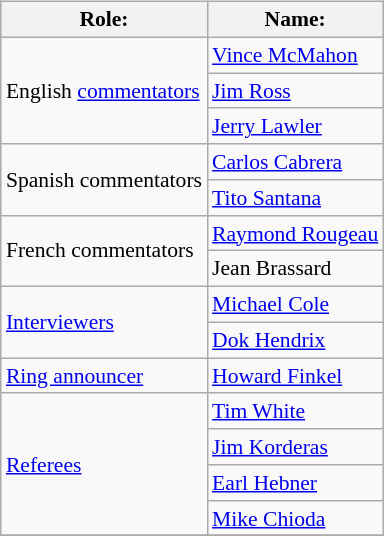<table class=wikitable style="font-size:90%; margin: 0.5em 0 0.5em 1em; float: right; clear: right;">
<tr>
<th>Role:</th>
<th>Name:</th>
</tr>
<tr>
<td rowspan="3">English <a href='#'>commentators</a></td>
<td><a href='#'>Vince McMahon</a></td>
</tr>
<tr>
<td><a href='#'>Jim Ross</a></td>
</tr>
<tr>
<td><a href='#'>Jerry Lawler</a></td>
</tr>
<tr>
<td rowspan="2">Spanish commentators</td>
<td><a href='#'>Carlos Cabrera</a></td>
</tr>
<tr>
<td><a href='#'>Tito Santana</a></td>
</tr>
<tr>
<td rowspan=2>French commentators</td>
<td><a href='#'>Raymond Rougeau</a></td>
</tr>
<tr>
<td>Jean Brassard</td>
</tr>
<tr>
<td rowspan="2"><a href='#'>Interviewers</a></td>
<td><a href='#'>Michael Cole</a></td>
</tr>
<tr>
<td><a href='#'>Dok Hendrix</a></td>
</tr>
<tr>
<td><a href='#'>Ring announcer</a></td>
<td><a href='#'>Howard Finkel</a></td>
</tr>
<tr>
<td rowspan="4"><a href='#'>Referees</a></td>
<td><a href='#'>Tim White</a></td>
</tr>
<tr>
<td><a href='#'>Jim Korderas</a></td>
</tr>
<tr>
<td><a href='#'>Earl Hebner</a></td>
</tr>
<tr>
<td><a href='#'>Mike Chioda</a></td>
</tr>
<tr>
</tr>
</table>
